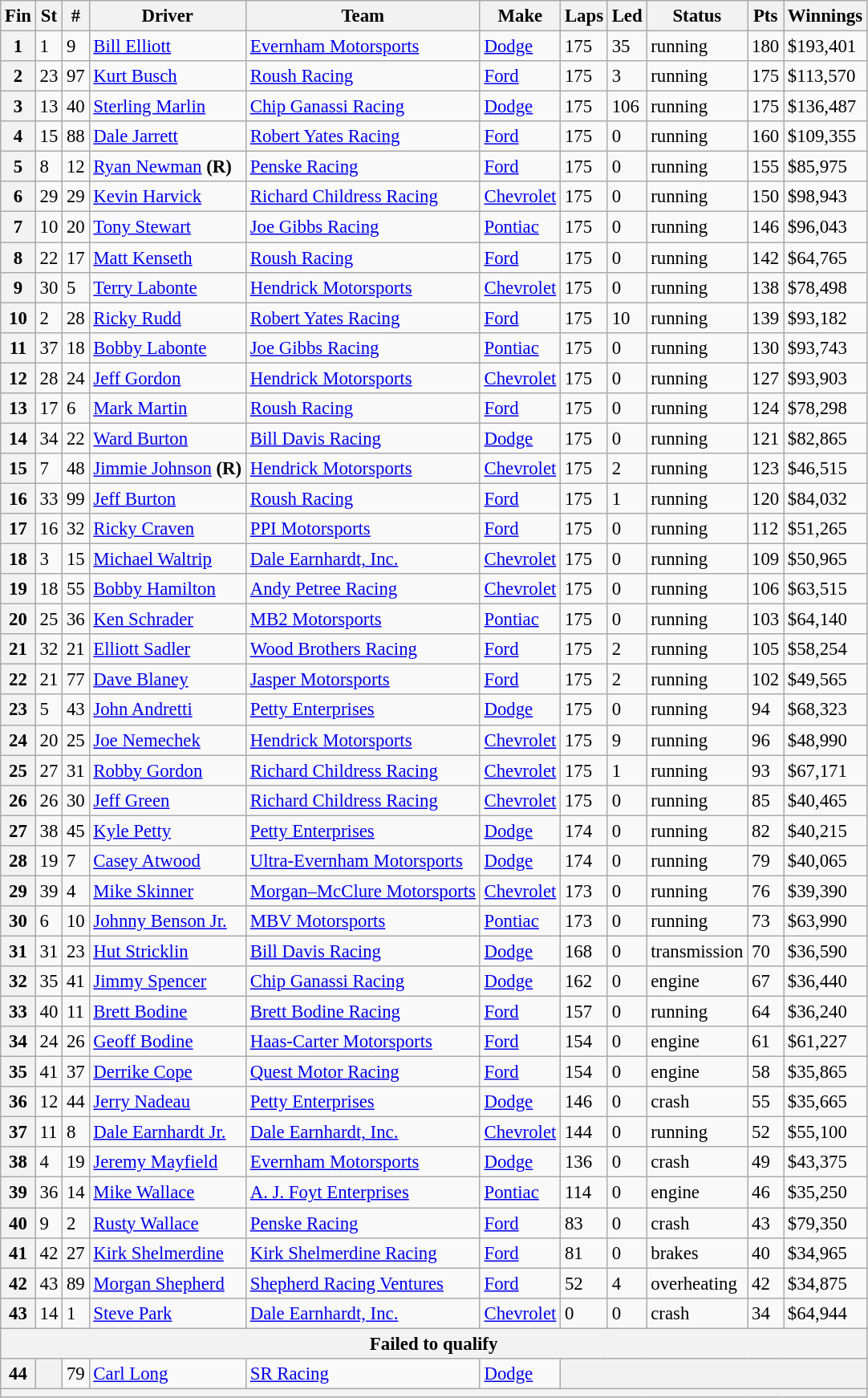<table class="wikitable" style="font-size:95%">
<tr>
<th>Fin</th>
<th>St</th>
<th>#</th>
<th>Driver</th>
<th>Team</th>
<th>Make</th>
<th>Laps</th>
<th>Led</th>
<th>Status</th>
<th>Pts</th>
<th>Winnings</th>
</tr>
<tr>
<th>1</th>
<td>1</td>
<td>9</td>
<td><a href='#'>Bill Elliott</a></td>
<td><a href='#'>Evernham Motorsports</a></td>
<td><a href='#'>Dodge</a></td>
<td>175</td>
<td>35</td>
<td>running</td>
<td>180</td>
<td>$193,401</td>
</tr>
<tr>
<th>2</th>
<td>23</td>
<td>97</td>
<td><a href='#'>Kurt Busch</a></td>
<td><a href='#'>Roush Racing</a></td>
<td><a href='#'>Ford</a></td>
<td>175</td>
<td>3</td>
<td>running</td>
<td>175</td>
<td>$113,570</td>
</tr>
<tr>
<th>3</th>
<td>13</td>
<td>40</td>
<td><a href='#'>Sterling Marlin</a></td>
<td><a href='#'>Chip Ganassi Racing</a></td>
<td><a href='#'>Dodge</a></td>
<td>175</td>
<td>106</td>
<td>running</td>
<td>175</td>
<td>$136,487</td>
</tr>
<tr>
<th>4</th>
<td>15</td>
<td>88</td>
<td><a href='#'>Dale Jarrett</a></td>
<td><a href='#'>Robert Yates Racing</a></td>
<td><a href='#'>Ford</a></td>
<td>175</td>
<td>0</td>
<td>running</td>
<td>160</td>
<td>$109,355</td>
</tr>
<tr>
<th>5</th>
<td>8</td>
<td>12</td>
<td><a href='#'>Ryan Newman</a> <strong>(R)</strong></td>
<td><a href='#'>Penske Racing</a></td>
<td><a href='#'>Ford</a></td>
<td>175</td>
<td>0</td>
<td>running</td>
<td>155</td>
<td>$85,975</td>
</tr>
<tr>
<th>6</th>
<td>29</td>
<td>29</td>
<td><a href='#'>Kevin Harvick</a></td>
<td><a href='#'>Richard Childress Racing</a></td>
<td><a href='#'>Chevrolet</a></td>
<td>175</td>
<td>0</td>
<td>running</td>
<td>150</td>
<td>$98,943</td>
</tr>
<tr>
<th>7</th>
<td>10</td>
<td>20</td>
<td><a href='#'>Tony Stewart</a></td>
<td><a href='#'>Joe Gibbs Racing</a></td>
<td><a href='#'>Pontiac</a></td>
<td>175</td>
<td>0</td>
<td>running</td>
<td>146</td>
<td>$96,043</td>
</tr>
<tr>
<th>8</th>
<td>22</td>
<td>17</td>
<td><a href='#'>Matt Kenseth</a></td>
<td><a href='#'>Roush Racing</a></td>
<td><a href='#'>Ford</a></td>
<td>175</td>
<td>0</td>
<td>running</td>
<td>142</td>
<td>$64,765</td>
</tr>
<tr>
<th>9</th>
<td>30</td>
<td>5</td>
<td><a href='#'>Terry Labonte</a></td>
<td><a href='#'>Hendrick Motorsports</a></td>
<td><a href='#'>Chevrolet</a></td>
<td>175</td>
<td>0</td>
<td>running</td>
<td>138</td>
<td>$78,498</td>
</tr>
<tr>
<th>10</th>
<td>2</td>
<td>28</td>
<td><a href='#'>Ricky Rudd</a></td>
<td><a href='#'>Robert Yates Racing</a></td>
<td><a href='#'>Ford</a></td>
<td>175</td>
<td>10</td>
<td>running</td>
<td>139</td>
<td>$93,182</td>
</tr>
<tr>
<th>11</th>
<td>37</td>
<td>18</td>
<td><a href='#'>Bobby Labonte</a></td>
<td><a href='#'>Joe Gibbs Racing</a></td>
<td><a href='#'>Pontiac</a></td>
<td>175</td>
<td>0</td>
<td>running</td>
<td>130</td>
<td>$93,743</td>
</tr>
<tr>
<th>12</th>
<td>28</td>
<td>24</td>
<td><a href='#'>Jeff Gordon</a></td>
<td><a href='#'>Hendrick Motorsports</a></td>
<td><a href='#'>Chevrolet</a></td>
<td>175</td>
<td>0</td>
<td>running</td>
<td>127</td>
<td>$93,903</td>
</tr>
<tr>
<th>13</th>
<td>17</td>
<td>6</td>
<td><a href='#'>Mark Martin</a></td>
<td><a href='#'>Roush Racing</a></td>
<td><a href='#'>Ford</a></td>
<td>175</td>
<td>0</td>
<td>running</td>
<td>124</td>
<td>$78,298</td>
</tr>
<tr>
<th>14</th>
<td>34</td>
<td>22</td>
<td><a href='#'>Ward Burton</a></td>
<td><a href='#'>Bill Davis Racing</a></td>
<td><a href='#'>Dodge</a></td>
<td>175</td>
<td>0</td>
<td>running</td>
<td>121</td>
<td>$82,865</td>
</tr>
<tr>
<th>15</th>
<td>7</td>
<td>48</td>
<td><a href='#'>Jimmie Johnson</a> <strong>(R)</strong></td>
<td><a href='#'>Hendrick Motorsports</a></td>
<td><a href='#'>Chevrolet</a></td>
<td>175</td>
<td>2</td>
<td>running</td>
<td>123</td>
<td>$46,515</td>
</tr>
<tr>
<th>16</th>
<td>33</td>
<td>99</td>
<td><a href='#'>Jeff Burton</a></td>
<td><a href='#'>Roush Racing</a></td>
<td><a href='#'>Ford</a></td>
<td>175</td>
<td>1</td>
<td>running</td>
<td>120</td>
<td>$84,032</td>
</tr>
<tr>
<th>17</th>
<td>16</td>
<td>32</td>
<td><a href='#'>Ricky Craven</a></td>
<td><a href='#'>PPI Motorsports</a></td>
<td><a href='#'>Ford</a></td>
<td>175</td>
<td>0</td>
<td>running</td>
<td>112</td>
<td>$51,265</td>
</tr>
<tr>
<th>18</th>
<td>3</td>
<td>15</td>
<td><a href='#'>Michael Waltrip</a></td>
<td><a href='#'>Dale Earnhardt, Inc.</a></td>
<td><a href='#'>Chevrolet</a></td>
<td>175</td>
<td>0</td>
<td>running</td>
<td>109</td>
<td>$50,965</td>
</tr>
<tr>
<th>19</th>
<td>18</td>
<td>55</td>
<td><a href='#'>Bobby Hamilton</a></td>
<td><a href='#'>Andy Petree Racing</a></td>
<td><a href='#'>Chevrolet</a></td>
<td>175</td>
<td>0</td>
<td>running</td>
<td>106</td>
<td>$63,515</td>
</tr>
<tr>
<th>20</th>
<td>25</td>
<td>36</td>
<td><a href='#'>Ken Schrader</a></td>
<td><a href='#'>MB2 Motorsports</a></td>
<td><a href='#'>Pontiac</a></td>
<td>175</td>
<td>0</td>
<td>running</td>
<td>103</td>
<td>$64,140</td>
</tr>
<tr>
<th>21</th>
<td>32</td>
<td>21</td>
<td><a href='#'>Elliott Sadler</a></td>
<td><a href='#'>Wood Brothers Racing</a></td>
<td><a href='#'>Ford</a></td>
<td>175</td>
<td>2</td>
<td>running</td>
<td>105</td>
<td>$58,254</td>
</tr>
<tr>
<th>22</th>
<td>21</td>
<td>77</td>
<td><a href='#'>Dave Blaney</a></td>
<td><a href='#'>Jasper Motorsports</a></td>
<td><a href='#'>Ford</a></td>
<td>175</td>
<td>2</td>
<td>running</td>
<td>102</td>
<td>$49,565</td>
</tr>
<tr>
<th>23</th>
<td>5</td>
<td>43</td>
<td><a href='#'>John Andretti</a></td>
<td><a href='#'>Petty Enterprises</a></td>
<td><a href='#'>Dodge</a></td>
<td>175</td>
<td>0</td>
<td>running</td>
<td>94</td>
<td>$68,323</td>
</tr>
<tr>
<th>24</th>
<td>20</td>
<td>25</td>
<td><a href='#'>Joe Nemechek</a></td>
<td><a href='#'>Hendrick Motorsports</a></td>
<td><a href='#'>Chevrolet</a></td>
<td>175</td>
<td>9</td>
<td>running</td>
<td>96</td>
<td>$48,990</td>
</tr>
<tr>
<th>25</th>
<td>27</td>
<td>31</td>
<td><a href='#'>Robby Gordon</a></td>
<td><a href='#'>Richard Childress Racing</a></td>
<td><a href='#'>Chevrolet</a></td>
<td>175</td>
<td>1</td>
<td>running</td>
<td>93</td>
<td>$67,171</td>
</tr>
<tr>
<th>26</th>
<td>26</td>
<td>30</td>
<td><a href='#'>Jeff Green</a></td>
<td><a href='#'>Richard Childress Racing</a></td>
<td><a href='#'>Chevrolet</a></td>
<td>175</td>
<td>0</td>
<td>running</td>
<td>85</td>
<td>$40,465</td>
</tr>
<tr>
<th>27</th>
<td>38</td>
<td>45</td>
<td><a href='#'>Kyle Petty</a></td>
<td><a href='#'>Petty Enterprises</a></td>
<td><a href='#'>Dodge</a></td>
<td>174</td>
<td>0</td>
<td>running</td>
<td>82</td>
<td>$40,215</td>
</tr>
<tr>
<th>28</th>
<td>19</td>
<td>7</td>
<td><a href='#'>Casey Atwood</a></td>
<td><a href='#'>Ultra-Evernham Motorsports</a></td>
<td><a href='#'>Dodge</a></td>
<td>174</td>
<td>0</td>
<td>running</td>
<td>79</td>
<td>$40,065</td>
</tr>
<tr>
<th>29</th>
<td>39</td>
<td>4</td>
<td><a href='#'>Mike Skinner</a></td>
<td><a href='#'>Morgan–McClure Motorsports</a></td>
<td><a href='#'>Chevrolet</a></td>
<td>173</td>
<td>0</td>
<td>running</td>
<td>76</td>
<td>$39,390</td>
</tr>
<tr>
<th>30</th>
<td>6</td>
<td>10</td>
<td><a href='#'>Johnny Benson Jr.</a></td>
<td><a href='#'>MBV Motorsports</a></td>
<td><a href='#'>Pontiac</a></td>
<td>173</td>
<td>0</td>
<td>running</td>
<td>73</td>
<td>$63,990</td>
</tr>
<tr>
<th>31</th>
<td>31</td>
<td>23</td>
<td><a href='#'>Hut Stricklin</a></td>
<td><a href='#'>Bill Davis Racing</a></td>
<td><a href='#'>Dodge</a></td>
<td>168</td>
<td>0</td>
<td>transmission</td>
<td>70</td>
<td>$36,590</td>
</tr>
<tr>
<th>32</th>
<td>35</td>
<td>41</td>
<td><a href='#'>Jimmy Spencer</a></td>
<td><a href='#'>Chip Ganassi Racing</a></td>
<td><a href='#'>Dodge</a></td>
<td>162</td>
<td>0</td>
<td>engine</td>
<td>67</td>
<td>$36,440</td>
</tr>
<tr>
<th>33</th>
<td>40</td>
<td>11</td>
<td><a href='#'>Brett Bodine</a></td>
<td><a href='#'>Brett Bodine Racing</a></td>
<td><a href='#'>Ford</a></td>
<td>157</td>
<td>0</td>
<td>running</td>
<td>64</td>
<td>$36,240</td>
</tr>
<tr>
<th>34</th>
<td>24</td>
<td>26</td>
<td><a href='#'>Geoff Bodine</a></td>
<td><a href='#'>Haas-Carter Motorsports</a></td>
<td><a href='#'>Ford</a></td>
<td>154</td>
<td>0</td>
<td>engine</td>
<td>61</td>
<td>$61,227</td>
</tr>
<tr>
<th>35</th>
<td>41</td>
<td>37</td>
<td><a href='#'>Derrike Cope</a></td>
<td><a href='#'>Quest Motor Racing</a></td>
<td><a href='#'>Ford</a></td>
<td>154</td>
<td>0</td>
<td>engine</td>
<td>58</td>
<td>$35,865</td>
</tr>
<tr>
<th>36</th>
<td>12</td>
<td>44</td>
<td><a href='#'>Jerry Nadeau</a></td>
<td><a href='#'>Petty Enterprises</a></td>
<td><a href='#'>Dodge</a></td>
<td>146</td>
<td>0</td>
<td>crash</td>
<td>55</td>
<td>$35,665</td>
</tr>
<tr>
<th>37</th>
<td>11</td>
<td>8</td>
<td><a href='#'>Dale Earnhardt Jr.</a></td>
<td><a href='#'>Dale Earnhardt, Inc.</a></td>
<td><a href='#'>Chevrolet</a></td>
<td>144</td>
<td>0</td>
<td>running</td>
<td>52</td>
<td>$55,100</td>
</tr>
<tr>
<th>38</th>
<td>4</td>
<td>19</td>
<td><a href='#'>Jeremy Mayfield</a></td>
<td><a href='#'>Evernham Motorsports</a></td>
<td><a href='#'>Dodge</a></td>
<td>136</td>
<td>0</td>
<td>crash</td>
<td>49</td>
<td>$43,375</td>
</tr>
<tr>
<th>39</th>
<td>36</td>
<td>14</td>
<td><a href='#'>Mike Wallace</a></td>
<td><a href='#'>A. J. Foyt Enterprises</a></td>
<td><a href='#'>Pontiac</a></td>
<td>114</td>
<td>0</td>
<td>engine</td>
<td>46</td>
<td>$35,250</td>
</tr>
<tr>
<th>40</th>
<td>9</td>
<td>2</td>
<td><a href='#'>Rusty Wallace</a></td>
<td><a href='#'>Penske Racing</a></td>
<td><a href='#'>Ford</a></td>
<td>83</td>
<td>0</td>
<td>crash</td>
<td>43</td>
<td>$79,350</td>
</tr>
<tr>
<th>41</th>
<td>42</td>
<td>27</td>
<td><a href='#'>Kirk Shelmerdine</a></td>
<td><a href='#'>Kirk Shelmerdine Racing</a></td>
<td><a href='#'>Ford</a></td>
<td>81</td>
<td>0</td>
<td>brakes</td>
<td>40</td>
<td>$34,965</td>
</tr>
<tr>
<th>42</th>
<td>43</td>
<td>89</td>
<td><a href='#'>Morgan Shepherd</a></td>
<td><a href='#'>Shepherd Racing Ventures</a></td>
<td><a href='#'>Ford</a></td>
<td>52</td>
<td>4</td>
<td>overheating</td>
<td>42</td>
<td>$34,875</td>
</tr>
<tr>
<th>43</th>
<td>14</td>
<td>1</td>
<td><a href='#'>Steve Park</a></td>
<td><a href='#'>Dale Earnhardt, Inc.</a></td>
<td><a href='#'>Chevrolet</a></td>
<td>0</td>
<td>0</td>
<td>crash</td>
<td>34</td>
<td>$64,944</td>
</tr>
<tr>
<th colspan="11">Failed to qualify</th>
</tr>
<tr>
<th>44</th>
<th></th>
<td>79</td>
<td><a href='#'>Carl Long</a></td>
<td><a href='#'>SR Racing</a></td>
<td><a href='#'>Dodge</a></td>
<th colspan="5"></th>
</tr>
<tr>
<th colspan="11"></th>
</tr>
</table>
